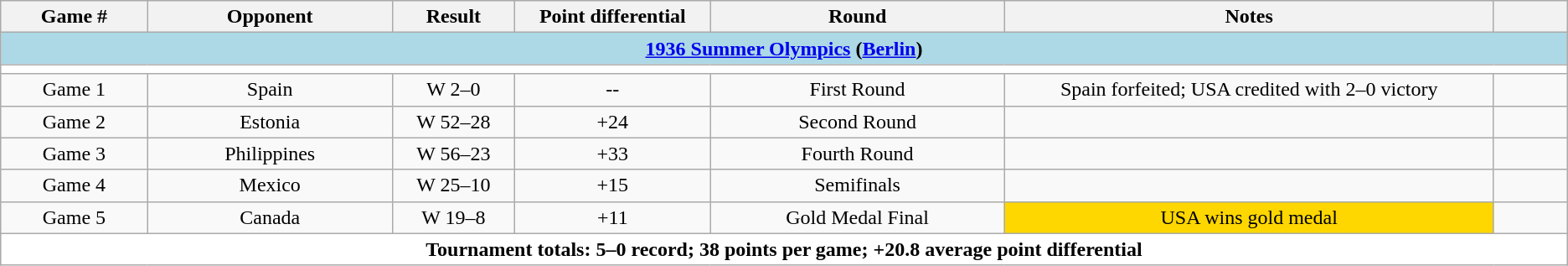<table class="wikitable">
<tr>
<th width=6%>Game #</th>
<th width=10%>Opponent</th>
<th width=05%>Result</th>
<th width=8%>Point differential</th>
<th width=12%>Round</th>
<th width=20%>Notes</th>
<th width=3%></th>
</tr>
<tr>
<td colspan="7"  style="text-align:center; background:lightblue;"><span><strong><a href='#'>1936 Summer Olympics</a> (<a href='#'>Berlin</a>)</strong></span></td>
</tr>
<tr>
<td colspan="7"  style="text-align:center; background:white;"></td>
</tr>
<tr>
<td align=center>Game 1</td>
<td align=center>Spain</td>
<td align=center>W 2–0</td>
<td align=center>--</td>
<td align=center>First Round</td>
<td align=center>Spain forfeited; USA credited with 2–0 victory</td>
<td align=center></td>
</tr>
<tr>
<td align=center>Game 2</td>
<td align=center>Estonia</td>
<td align=center>W 52–28</td>
<td align=center>+24</td>
<td align=center>Second Round</td>
<td align=center></td>
<td align=center></td>
</tr>
<tr>
<td align=center>Game 3</td>
<td align=center>Philippines</td>
<td align=center>W 56–23</td>
<td align=center>+33</td>
<td align=center>Fourth Round</td>
<td align=center></td>
<td align=center></td>
</tr>
<tr>
<td align=center>Game 4</td>
<td align=center>Mexico</td>
<td align=center>W 25–10</td>
<td align=center>+15</td>
<td align=center>Semifinals</td>
<td align=center></td>
<td align=center></td>
</tr>
<tr>
<td align=center>Game 5</td>
<td align=center>Canada</td>
<td align=center>W 19–8</td>
<td align=center>+11</td>
<td align=center>Gold Medal Final</td>
<td style="text-align:center; background:gold;">USA wins gold medal</td>
<td align=center></td>
</tr>
<tr>
<td colspan="7"  style="text-align:center; background:white;"><span><strong>Tournament totals: 5–0 record; 38 points per game; +20.8 average point differential</strong></span></td>
</tr>
</table>
